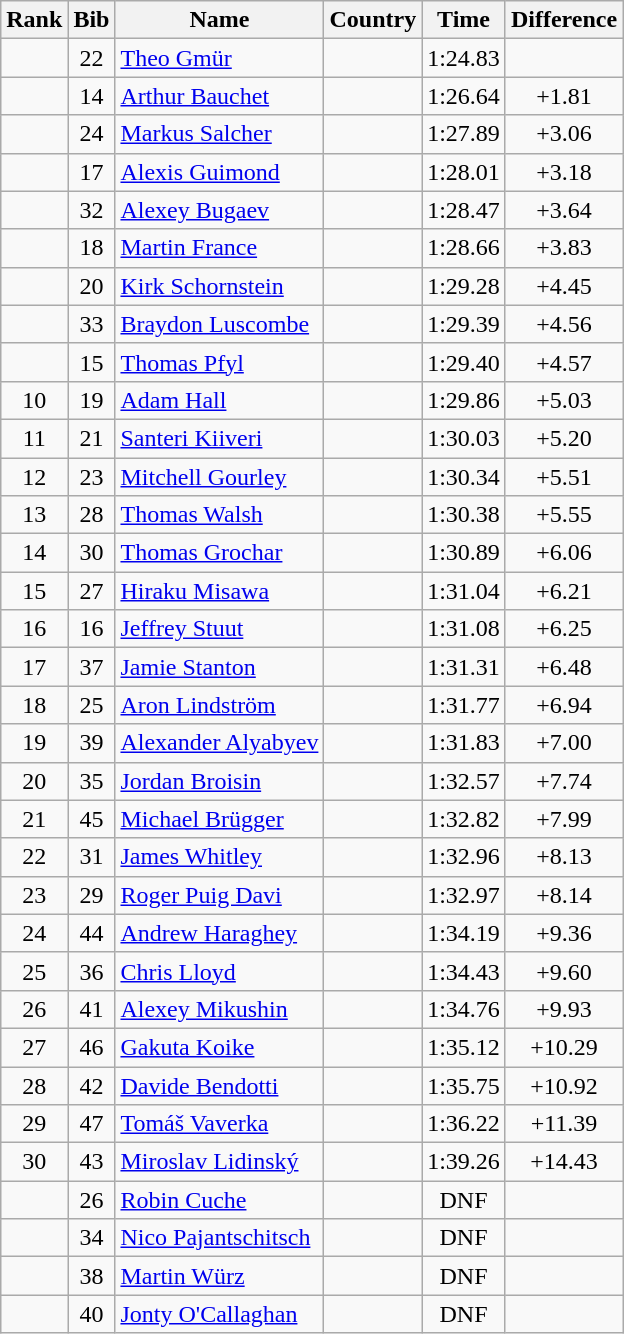<table class="wikitable sortable" style="text-align:center">
<tr>
<th>Rank</th>
<th>Bib</th>
<th>Name</th>
<th>Country</th>
<th>Time</th>
<th>Difference</th>
</tr>
<tr>
<td></td>
<td>22</td>
<td align="left"><a href='#'>Theo Gmür</a></td>
<td align="left"></td>
<td>1:24.83</td>
<td></td>
</tr>
<tr>
<td></td>
<td>14</td>
<td align="left"><a href='#'>Arthur Bauchet</a></td>
<td align="left"></td>
<td>1:26.64</td>
<td>+1.81</td>
</tr>
<tr>
<td></td>
<td>24</td>
<td align="left"><a href='#'>Markus Salcher</a></td>
<td align="left"></td>
<td>1:27.89</td>
<td>+3.06</td>
</tr>
<tr>
<td></td>
<td>17</td>
<td align="left"><a href='#'>Alexis Guimond</a></td>
<td align="left"></td>
<td>1:28.01</td>
<td>+3.18</td>
</tr>
<tr>
<td></td>
<td>32</td>
<td align="left"><a href='#'>Alexey Bugaev</a></td>
<td align="left"></td>
<td>1:28.47</td>
<td>+3.64</td>
</tr>
<tr>
<td></td>
<td>18</td>
<td align="left"><a href='#'>Martin France</a></td>
<td align="left"></td>
<td>1:28.66</td>
<td>+3.83</td>
</tr>
<tr>
<td></td>
<td>20</td>
<td align="left"><a href='#'>Kirk Schornstein</a></td>
<td align="left"></td>
<td>1:29.28</td>
<td>+4.45</td>
</tr>
<tr>
<td></td>
<td>33</td>
<td align="left"><a href='#'>Braydon Luscombe</a></td>
<td align="left"></td>
<td>1:29.39</td>
<td>+4.56</td>
</tr>
<tr>
<td></td>
<td>15</td>
<td align="left"><a href='#'>Thomas Pfyl</a></td>
<td align="left"></td>
<td>1:29.40</td>
<td>+4.57</td>
</tr>
<tr>
<td>10</td>
<td>19</td>
<td align="left"><a href='#'>Adam Hall</a></td>
<td align="left"></td>
<td>1:29.86</td>
<td>+5.03</td>
</tr>
<tr>
<td>11</td>
<td>21</td>
<td align="left"><a href='#'>Santeri Kiiveri</a></td>
<td align="left"></td>
<td>1:30.03</td>
<td>+5.20</td>
</tr>
<tr>
<td>12</td>
<td>23</td>
<td align="left"><a href='#'>Mitchell Gourley</a></td>
<td align="left"></td>
<td>1:30.34</td>
<td>+5.51</td>
</tr>
<tr>
<td>13</td>
<td>28</td>
<td align="left"><a href='#'>Thomas Walsh</a></td>
<td align="left"></td>
<td>1:30.38</td>
<td>+5.55</td>
</tr>
<tr>
<td>14</td>
<td>30</td>
<td align="left"><a href='#'>Thomas Grochar</a></td>
<td align="left"></td>
<td>1:30.89</td>
<td>+6.06</td>
</tr>
<tr>
<td>15</td>
<td>27</td>
<td align="left"><a href='#'>Hiraku Misawa</a></td>
<td align="left"></td>
<td>1:31.04</td>
<td>+6.21</td>
</tr>
<tr>
<td>16</td>
<td>16</td>
<td align="left"><a href='#'>Jeffrey Stuut</a></td>
<td align="left"></td>
<td>1:31.08</td>
<td>+6.25</td>
</tr>
<tr>
<td>17</td>
<td>37</td>
<td align="left"><a href='#'>Jamie Stanton</a></td>
<td align="left"></td>
<td>1:31.31</td>
<td>+6.48</td>
</tr>
<tr>
<td>18</td>
<td>25</td>
<td align="left"><a href='#'>Aron Lindström</a></td>
<td align="left"></td>
<td>1:31.77</td>
<td>+6.94</td>
</tr>
<tr>
<td>19</td>
<td>39</td>
<td align="left"><a href='#'>Alexander Alyabyev</a></td>
<td align="left"></td>
<td>1:31.83</td>
<td>+7.00</td>
</tr>
<tr>
<td>20</td>
<td>35</td>
<td align="left"><a href='#'>Jordan Broisin</a></td>
<td align="left"></td>
<td>1:32.57</td>
<td>+7.74</td>
</tr>
<tr>
<td>21</td>
<td>45</td>
<td align="left"><a href='#'>Michael Brügger</a></td>
<td align="left"></td>
<td>1:32.82</td>
<td>+7.99</td>
</tr>
<tr>
<td>22</td>
<td>31</td>
<td align="left"><a href='#'>James Whitley</a></td>
<td align="left"></td>
<td>1:32.96</td>
<td>+8.13</td>
</tr>
<tr>
<td>23</td>
<td>29</td>
<td align="left"><a href='#'>Roger Puig Davi</a></td>
<td align="left"></td>
<td>1:32.97</td>
<td>+8.14</td>
</tr>
<tr>
<td>24</td>
<td>44</td>
<td align="left"><a href='#'>Andrew Haraghey</a></td>
<td align="left"></td>
<td>1:34.19</td>
<td>+9.36</td>
</tr>
<tr>
<td>25</td>
<td>36</td>
<td align="left"><a href='#'>Chris Lloyd</a></td>
<td align="left"></td>
<td>1:34.43</td>
<td>+9.60</td>
</tr>
<tr>
<td>26</td>
<td>41</td>
<td align="left"><a href='#'>Alexey Mikushin</a></td>
<td align="left"></td>
<td>1:34.76</td>
<td>+9.93</td>
</tr>
<tr>
<td>27</td>
<td>46</td>
<td align="left"><a href='#'>Gakuta Koike</a></td>
<td align="left"></td>
<td>1:35.12</td>
<td>+10.29</td>
</tr>
<tr>
<td>28</td>
<td>42</td>
<td align="left"><a href='#'>Davide Bendotti</a></td>
<td align="left"></td>
<td>1:35.75</td>
<td>+10.92</td>
</tr>
<tr>
<td>29</td>
<td>47</td>
<td align="left"><a href='#'>Tomáš Vaverka</a></td>
<td align="left"></td>
<td>1:36.22</td>
<td>+11.39</td>
</tr>
<tr>
<td>30</td>
<td>43</td>
<td align="left"><a href='#'>Miroslav Lidinský</a></td>
<td align="left"></td>
<td>1:39.26</td>
<td>+14.43</td>
</tr>
<tr>
<td></td>
<td>26</td>
<td align="left"><a href='#'>Robin Cuche</a></td>
<td align="left"></td>
<td>DNF</td>
<td></td>
</tr>
<tr>
<td></td>
<td>34</td>
<td align="left"><a href='#'>Nico Pajantschitsch</a></td>
<td align="left"></td>
<td>DNF</td>
<td></td>
</tr>
<tr>
<td></td>
<td>38</td>
<td align="left"><a href='#'>Martin Würz</a></td>
<td align="left"></td>
<td>DNF</td>
<td></td>
</tr>
<tr>
<td></td>
<td>40</td>
<td align="left"><a href='#'>Jonty O'Callaghan</a></td>
<td align="left"></td>
<td>DNF</td>
<td></td>
</tr>
</table>
